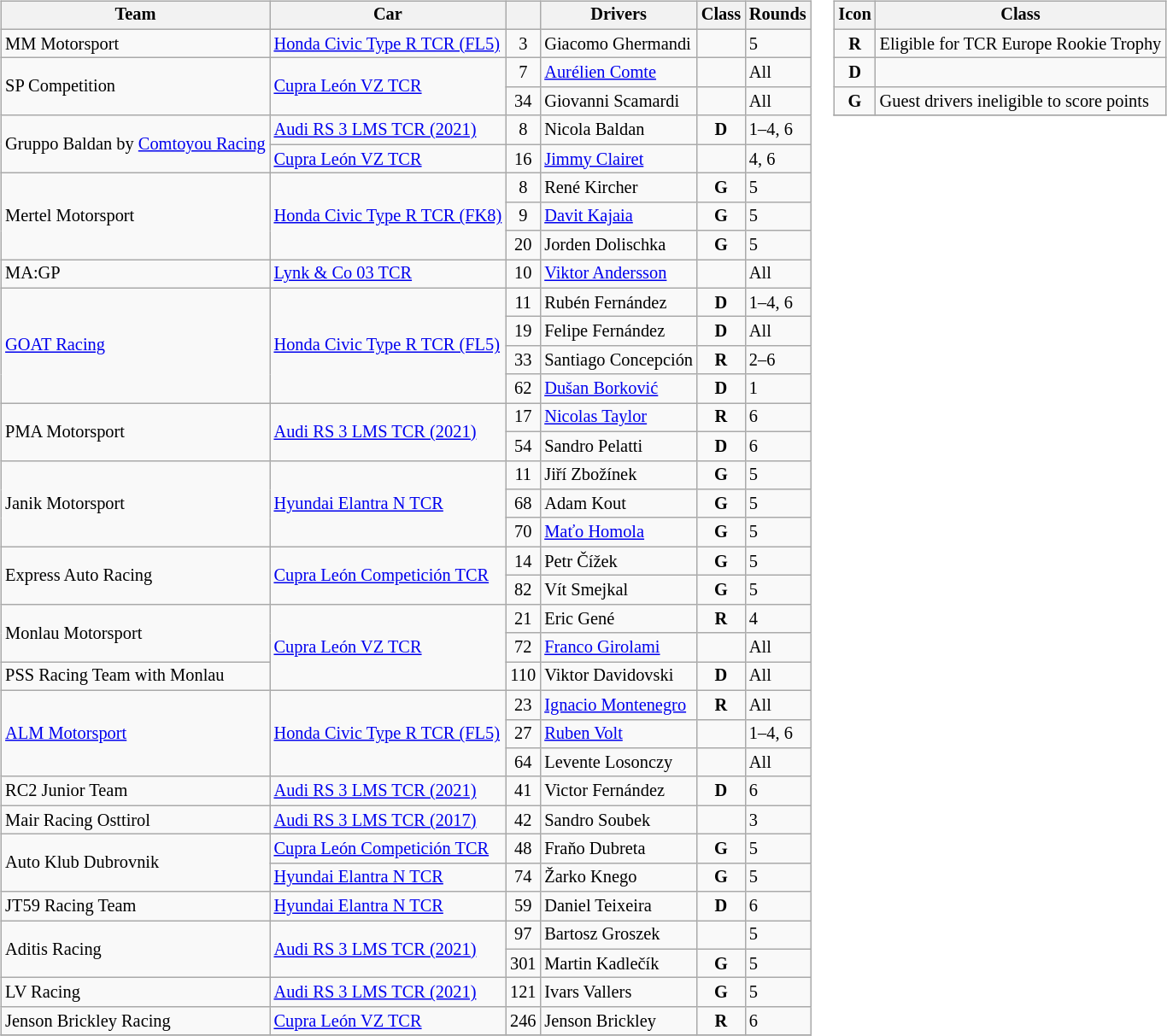<table>
<tr>
<td><br><table class="wikitable" style="font-size: 85%;">
<tr>
<th>Team</th>
<th>Car</th>
<th></th>
<th>Drivers</th>
<th>Class</th>
<th>Rounds</th>
</tr>
<tr>
<td> MM Motorsport</td>
<td><a href='#'>Honda Civic Type R TCR (FL5)</a></td>
<td align="center">3</td>
<td> Giacomo Ghermandi</td>
<td align="center"></td>
<td>5</td>
</tr>
<tr>
<td rowspan="2"> SP Competition</td>
<td rowspan="2"><a href='#'>Cupra León VZ TCR</a></td>
<td align="center">7</td>
<td> <a href='#'>Aurélien Comte</a></td>
<td align="center"></td>
<td>All</td>
</tr>
<tr>
<td align="center">34</td>
<td> Giovanni Scamardi</td>
<td align="center"></td>
<td>All</td>
</tr>
<tr>
<td rowspan="2"> Gruppo Baldan by <a href='#'>Comtoyou Racing</a></td>
<td><a href='#'>Audi RS 3 LMS TCR (2021)</a></td>
<td align="center">8</td>
<td> Nicola Baldan</td>
<td align="center"><strong><span>D</span></strong></td>
<td>1–4, 6</td>
</tr>
<tr>
<td><a href='#'>Cupra León VZ TCR</a></td>
<td align="center">16</td>
<td> <a href='#'>Jimmy Clairet</a></td>
<td align="center"></td>
<td>4, 6</td>
</tr>
<tr>
<td rowspan="3"> Mertel Motorsport</td>
<td rowspan="3"><a href='#'>Honda Civic Type R TCR (FK8)</a></td>
<td align="center">8</td>
<td> René Kircher</td>
<td align="center"><strong><span>G</span></strong></td>
<td>5</td>
</tr>
<tr>
<td align="center">9</td>
<td> <a href='#'>Davit Kajaia</a></td>
<td align="center"><strong><span>G</span></strong></td>
<td>5</td>
</tr>
<tr>
<td align="center">20</td>
<td> Jorden Dolischka</td>
<td align="center"><strong><span>G</span></strong></td>
<td>5</td>
</tr>
<tr>
<td> MA:GP</td>
<td><a href='#'>Lynk & Co 03 TCR</a></td>
<td align="center">10</td>
<td> <a href='#'>Viktor Andersson</a></td>
<td align="center"></td>
<td>All</td>
</tr>
<tr>
<td rowspan="4"> <a href='#'>GOAT Racing</a></td>
<td rowspan="4"><a href='#'>Honda Civic Type R TCR (FL5)</a></td>
<td align="center">11</td>
<td> Rubén Fernández</td>
<td align="center"><strong><span>D</span></strong></td>
<td>1–4, 6</td>
</tr>
<tr>
<td align="center">19</td>
<td> Felipe Fernández</td>
<td align="center"><strong><span>D</span></strong></td>
<td>All</td>
</tr>
<tr>
<td align="center">33</td>
<td> Santiago Concepción</td>
<td align="center"><strong><span>R</span></strong></td>
<td>2–6</td>
</tr>
<tr>
<td align="center">62</td>
<td> <a href='#'>Dušan Borković</a></td>
<td align="center"><strong><span>D</span></strong></td>
<td>1</td>
</tr>
<tr>
<td rowspan="2"> PMA Motorsport</td>
<td rowspan="2"><a href='#'>Audi RS 3 LMS TCR (2021)</a></td>
<td align="center">17</td>
<td> <a href='#'>Nicolas Taylor</a></td>
<td align="center"><strong><span>R</span></strong></td>
<td>6</td>
</tr>
<tr>
<td align="center">54</td>
<td> Sandro Pelatti</td>
<td align="center"><strong><span>D</span></strong></td>
<td>6</td>
</tr>
<tr>
<td rowspan="3"> Janik Motorsport</td>
<td rowspan="3"><a href='#'>Hyundai Elantra N TCR</a></td>
<td align="center">11</td>
<td> Jiří Zbožínek</td>
<td align="center"><strong><span>G</span></strong></td>
<td>5</td>
</tr>
<tr>
<td align="center">68</td>
<td> Adam Kout</td>
<td align="center"><strong><span>G</span></strong></td>
<td>5</td>
</tr>
<tr>
<td align="center">70</td>
<td> <a href='#'>Maťo Homola</a></td>
<td align="center"><strong><span>G</span></strong></td>
<td>5</td>
</tr>
<tr>
<td rowspan="2"> Express Auto Racing</td>
<td rowspan="2"><a href='#'>Cupra León Competición TCR</a></td>
<td align="center">14</td>
<td> Petr Čížek</td>
<td align="center"><strong><span>G</span></strong></td>
<td>5</td>
</tr>
<tr>
<td align="center">82</td>
<td> Vít Smejkal</td>
<td align="center"><strong><span>G</span></strong></td>
<td>5</td>
</tr>
<tr>
<td rowspan="2"> Monlau Motorsport</td>
<td rowspan="3"><a href='#'>Cupra León VZ TCR</a></td>
<td align="center">21</td>
<td> Eric Gené</td>
<td align="center"><strong><span>R</span></strong></td>
<td>4</td>
</tr>
<tr>
<td align="center">72</td>
<td> <a href='#'>Franco Girolami</a></td>
<td></td>
<td>All</td>
</tr>
<tr>
<td> PSS Racing Team with Monlau</td>
<td align="center">110</td>
<td> Viktor Davidovski</td>
<td align="center"><strong><span>D</span></strong></td>
<td>All</td>
</tr>
<tr>
<td rowspan="3"> <a href='#'>ALM Motorsport</a></td>
<td rowspan="3"><a href='#'>Honda Civic Type R TCR (FL5)</a></td>
<td align="center">23</td>
<td> <a href='#'>Ignacio Montenegro</a></td>
<td align="center"><strong><span>R</span></strong></td>
<td>All</td>
</tr>
<tr>
<td align="center">27</td>
<td> <a href='#'>Ruben Volt</a></td>
<td align="center"></td>
<td>1–4, 6</td>
</tr>
<tr>
<td align="center">64</td>
<td> Levente Losonczy</td>
<td align="center"></td>
<td>All</td>
</tr>
<tr>
<td> RC2 Junior Team</td>
<td><a href='#'>Audi RS 3 LMS TCR (2021)</a></td>
<td align="center">41</td>
<td> Victor Fernández</td>
<td align="center"><strong><span>D</span></strong></td>
<td>6</td>
</tr>
<tr>
<td> Mair Racing Osttirol</td>
<td><a href='#'>Audi RS 3 LMS TCR (2017)</a></td>
<td align="center">42</td>
<td> Sandro Soubek</td>
<td></td>
<td>3</td>
</tr>
<tr>
<td rowspan="2"> Auto Klub Dubrovnik</td>
<td><a href='#'>Cupra León Competición TCR</a></td>
<td align="center">48</td>
<td> Fraňo Dubreta</td>
<td align="center"><strong><span>G</span></strong></td>
<td>5</td>
</tr>
<tr>
<td><a href='#'>Hyundai Elantra N TCR</a></td>
<td align="center">74</td>
<td> Žarko Knego</td>
<td align="center"><strong><span>G</span></strong></td>
<td>5</td>
</tr>
<tr>
<td> JT59 Racing Team</td>
<td><a href='#'>Hyundai Elantra N TCR</a></td>
<td align="center">59</td>
<td> Daniel Teixeira</td>
<td align="center"><strong><span>D</span></strong></td>
<td>6</td>
</tr>
<tr>
<td rowspan="2"> Aditis Racing</td>
<td rowspan="2"><a href='#'>Audi RS 3 LMS TCR (2021)</a></td>
<td align="center">97</td>
<td> Bartosz Groszek</td>
<td align="center"></td>
<td>5</td>
</tr>
<tr>
<td align="center">301</td>
<td> Martin Kadlečík</td>
<td align="center"><strong><span>G</span></strong></td>
<td>5</td>
</tr>
<tr>
<td> LV Racing</td>
<td><a href='#'>Audi RS 3 LMS TCR (2021)</a></td>
<td align="center">121</td>
<td> Ivars Vallers</td>
<td align="center"><strong><span>G</span></strong></td>
<td>5</td>
</tr>
<tr>
<td> Jenson Brickley Racing</td>
<td><a href='#'>Cupra León VZ TCR</a></td>
<td align="center">246</td>
<td> Jenson Brickley</td>
<td align="center"><strong><span>R</span></strong></td>
<td>6</td>
</tr>
<tr>
</tr>
</table>
</td>
<td valign=top><br><table class="wikitable" style="font-size: 85%;">
<tr>
<th>Icon</th>
<th>Class</th>
</tr>
<tr>
<td align="center"><strong><span>R</span></strong></td>
<td>Eligible for TCR Europe Rookie Trophy</td>
</tr>
<tr>
<td align="center"><strong><span>D</span></strong></td>
<td></td>
</tr>
<tr>
<td align="center"><strong><span>G</span></strong></td>
<td>Guest drivers ineligible to score points</td>
</tr>
<tr>
</tr>
</table>
</td>
</tr>
</table>
